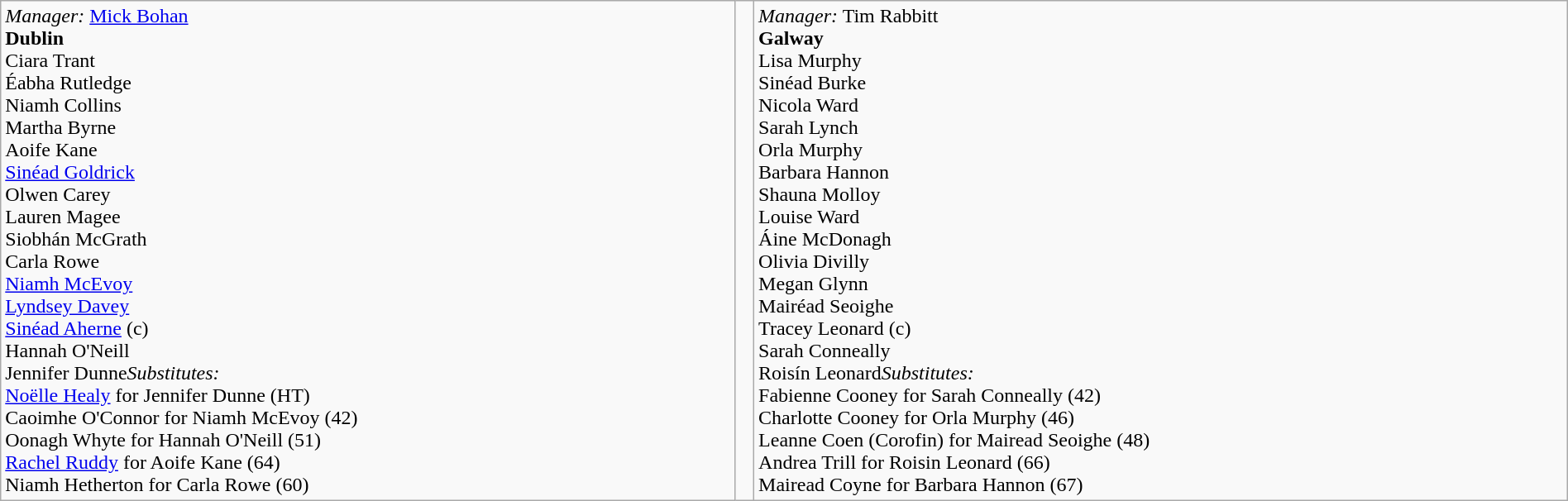<table border=0 class="wikitable" width=100%>
<tr>
<td valign=top><em>Manager:</em> <a href='#'>Mick Bohan</a><br><strong>Dublin</strong><br> Ciara Trant<br> Éabha Rutledge<br> Niamh Collins<br> Martha Byrne<br> Aoife Kane<br> <a href='#'>Sinéad Goldrick</a> <br> Olwen Carey<br> Lauren Magee<br> Siobhán McGrath<br>  Carla Rowe<br> <a href='#'>Niamh McEvoy</a><br> <a href='#'>Lyndsey Davey</a><br> <a href='#'>Sinéad Aherne</a> (c)<br> Hannah O'Neill<br> Jennifer Dunne<em>Substitutes:</em><br> <a href='#'>Noëlle Healy</a> for Jennifer Dunne (HT) <br> Caoimhe O'Connor for Niamh McEvoy (42)<br> Oonagh Whyte for Hannah O'Neill (51)<br> <a href='#'>Rachel Ruddy</a> for Aoife Kane (64)<br> Niamh Hetherton for Carla Rowe (60)</td>
<td valign=middle align=center><br></td>
<td valign=top><em>Manager:</em> Tim Rabbitt<br><strong>Galway</strong><br> Lisa Murphy<br> Sinéad Burke<br> Nicola Ward<br> Sarah Lynch<br> Orla Murphy<br> Barbara Hannon <br> Shauna Molloy<br> Louise Ward<br> Áine McDonagh<br> Olivia Divilly<br> Megan Glynn <br> Mairéad Seoighe<br> Tracey Leonard (c)<br> Sarah Conneally<br> Roisín Leonard<em>Substitutes:</em><br> Fabienne Cooney for Sarah Conneally (42)<br> Charlotte Cooney for Orla Murphy (46)<br> Leanne Coen (Corofin) for Mairead Seoighe (48)<br> Andrea Trill for Roisin Leonard (66)<br> Mairead Coyne for Barbara Hannon (67)</td>
</tr>
</table>
